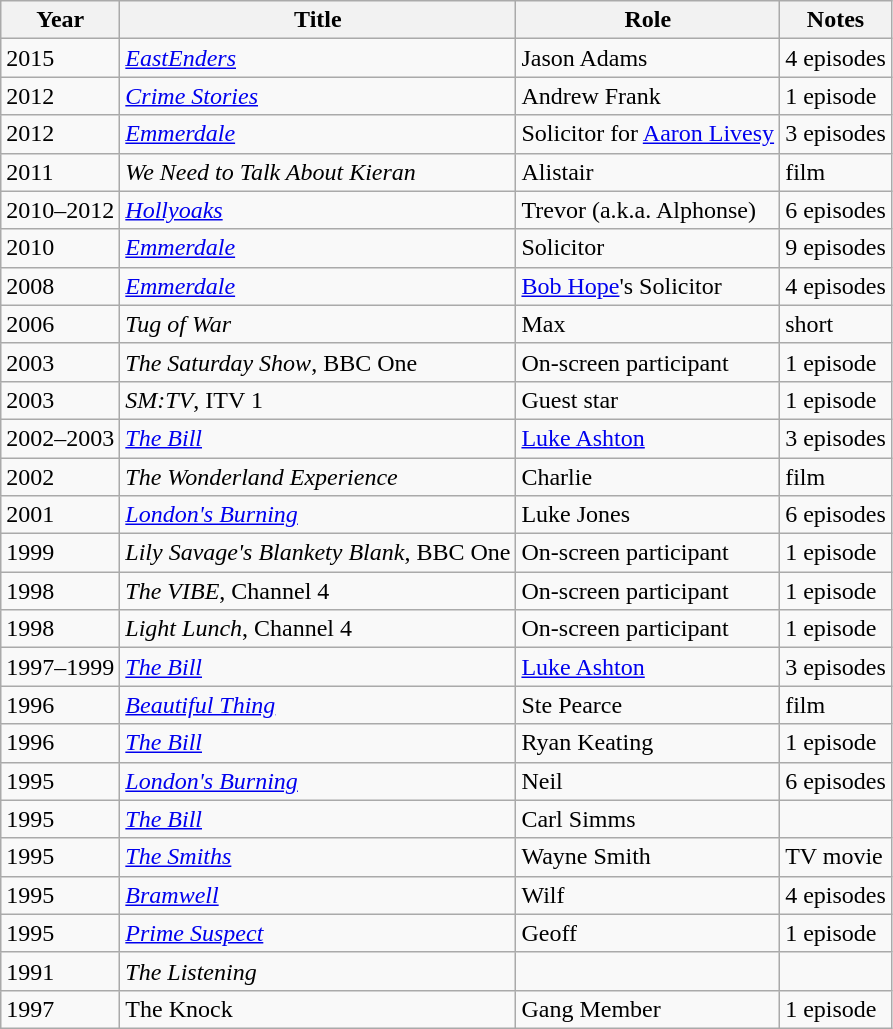<table class="wikitable">
<tr>
<th>Year</th>
<th>Title</th>
<th>Role</th>
<th>Notes</th>
</tr>
<tr>
<td>2015</td>
<td><em><a href='#'>EastEnders</a></em></td>
<td>Jason Adams</td>
<td>4 episodes</td>
</tr>
<tr>
<td>2012</td>
<td><em><a href='#'>Crime Stories</a></em></td>
<td>Andrew Frank</td>
<td>1 episode</td>
</tr>
<tr>
<td>2012</td>
<td><em><a href='#'>Emmerdale</a></em></td>
<td>Solicitor for <a href='#'>Aaron Livesy</a></td>
<td>3 episodes</td>
</tr>
<tr>
<td>2011</td>
<td><em>We Need to Talk About Kieran</em></td>
<td>Alistair</td>
<td>film</td>
</tr>
<tr>
<td>2010–2012</td>
<td><em><a href='#'>Hollyoaks</a></em></td>
<td>Trevor (a.k.a. Alphonse)</td>
<td>6 episodes</td>
</tr>
<tr>
<td>2010</td>
<td><em><a href='#'>Emmerdale</a></em></td>
<td>Solicitor</td>
<td>9 episodes</td>
</tr>
<tr>
<td>2008</td>
<td><em><a href='#'>Emmerdale</a></em></td>
<td><a href='#'>Bob Hope</a>'s Solicitor</td>
<td>4 episodes</td>
</tr>
<tr>
<td>2006</td>
<td><em>Tug of War</em></td>
<td>Max</td>
<td>short</td>
</tr>
<tr>
<td>2003</td>
<td><em>The Saturday Show</em>, BBC One</td>
<td>On-screen participant</td>
<td>1 episode</td>
</tr>
<tr>
<td>2003</td>
<td><em>SM:TV</em>, ITV 1</td>
<td>Guest star</td>
<td>1 episode</td>
</tr>
<tr>
<td>2002–2003</td>
<td><em><a href='#'>The Bill</a></em></td>
<td><a href='#'>Luke Ashton</a></td>
<td>3 episodes</td>
</tr>
<tr>
<td>2002</td>
<td><em>The Wonderland Experience</em></td>
<td>Charlie</td>
<td>film</td>
</tr>
<tr>
<td>2001</td>
<td><em><a href='#'>London's Burning</a></em></td>
<td>Luke Jones</td>
<td>6 episodes</td>
</tr>
<tr>
<td>1999</td>
<td><em>Lily Savage's Blankety Blank</em>, BBC One</td>
<td>On-screen participant</td>
<td>1 episode</td>
</tr>
<tr>
<td>1998</td>
<td><em>The VIBE</em>, Channel 4</td>
<td>On-screen participant</td>
<td>1 episode</td>
</tr>
<tr>
<td>1998</td>
<td><em>Light Lunch</em>, Channel 4</td>
<td>On-screen participant</td>
<td>1 episode</td>
</tr>
<tr>
<td>1997–1999</td>
<td><em><a href='#'>The Bill</a></em></td>
<td><a href='#'>Luke Ashton</a></td>
<td>3 episodes</td>
</tr>
<tr>
<td>1996</td>
<td><em><a href='#'>Beautiful Thing</a></em></td>
<td>Ste Pearce</td>
<td>film</td>
</tr>
<tr>
<td>1996</td>
<td><em><a href='#'>The Bill</a></em></td>
<td>Ryan Keating</td>
<td>1 episode</td>
</tr>
<tr>
<td>1995</td>
<td><em><a href='#'>London's Burning</a></em></td>
<td>Neil</td>
<td>6 episodes</td>
</tr>
<tr>
<td>1995</td>
<td><em><a href='#'>The Bill</a></em></td>
<td>Carl Simms</td>
<td></td>
</tr>
<tr>
<td>1995</td>
<td><em><a href='#'>The Smiths</a></em></td>
<td>Wayne Smith</td>
<td>TV movie</td>
</tr>
<tr>
<td>1995</td>
<td><em><a href='#'>Bramwell</a></em></td>
<td>Wilf</td>
<td>4 episodes</td>
</tr>
<tr>
<td>1995</td>
<td><em><a href='#'>Prime Suspect</a></em></td>
<td>Geoff</td>
<td>1 episode</td>
</tr>
<tr>
<td>1991</td>
<td><em>The Listening</em></td>
<td></td>
<td></td>
</tr>
<tr>
<td>1997</td>
<td>The Knock</td>
<td>Gang Member</td>
<td>1 episode</td>
</tr>
</table>
